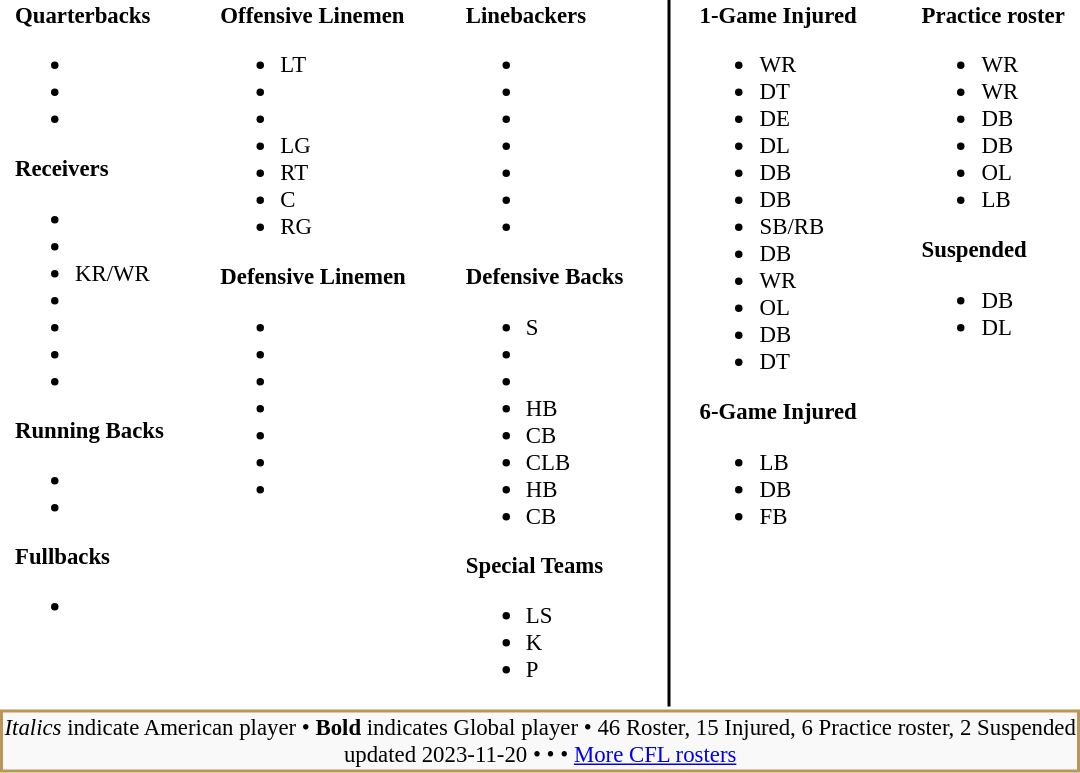<table class="toccolours" style="text-align: left;">
<tr>
<td style="width: 5px;"></td>
<td style="font-size: 95%;vertical-align:top;"><strong>Quarterbacks</strong><br><ul><li></li><li></li><li></li></ul><strong>Receivers</strong><ul><li></li><li></li><li> KR/WR</li><li></li><li></li><li></li><li></li></ul><strong>Running Backs</strong><ul><li></li><li></li></ul><strong>Fullbacks</strong><ul><li></li></ul></td>
<td style="width: 20px;"></td>
<td style="font-size: 95%;vertical-align:top;"><strong>Offensive Linemen</strong><br><ul><li> LT</li><li></li><li></li><li> LG</li><li> RT</li><li> C</li><li> RG</li></ul><strong>Defensive Linemen</strong><ul><li></li><li></li><li></li><li></li><li></li><li></li><li></li></ul></td>
<td style="width: 20px;"></td>
<td style="font-size: 95%;vertical-align:top;"><strong>Linebackers</strong><br><ul><li></li><li></li><li></li><li></li><li></li><li></li><li></li></ul><strong>Defensive Backs</strong><ul><li> S</li><li></li><li></li><li> HB</li><li> CB</li><li> CLB</li><li> HB</li><li> CB</li></ul><strong>Special Teams</strong><ul><li> LS</li><li> K</li><li> P</li></ul></td>
<td style="width: 12px;"></td>
<td style="width: 0.5px; background-color:#000000"></td>
<td style="width: 12px;"></td>
<td style="font-size: 95%;vertical-align:top;"><strong>1-Game Injured </strong><br><ul><li> WR</li><li> DT</li><li> DE</li><li> DL</li><li> DB</li><li> DB</li><li> SB/RB</li><li> DB</li><li> WR</li><li> OL</li><li> DB</li><li> DT</li></ul><strong>6-Game Injured </strong><ul><li> LB</li><li> DB</li><li> FB</li></ul></td>
<td style="width: 25px;"></td>
<td style="font-size: 95%;vertical-align:top;"><strong>Practice roster</strong><br><ul><li> WR</li><li> WR</li><li> DB</li><li> DB</li><li> OL</li><li> LB</li></ul><strong>Suspended</strong><ul><li> DB</li><li> DL</li></ul></td>
</tr>
<tr>
<td style="text-align:center;font-size: 95%;background:#F9F9F9;border:2px solid #BC9658" colspan="12"><em>Italics</em> indicate American player • <strong>Bold</strong> indicates Global player • 46 Roster, 15 Injured, 6 Practice roster, 2 Suspended<br><span></span> updated 2023-11-20 • <span></span> • <span></span> • <a href='#'>More CFL rosters</a></td>
</tr>
<tr>
</tr>
</table>
